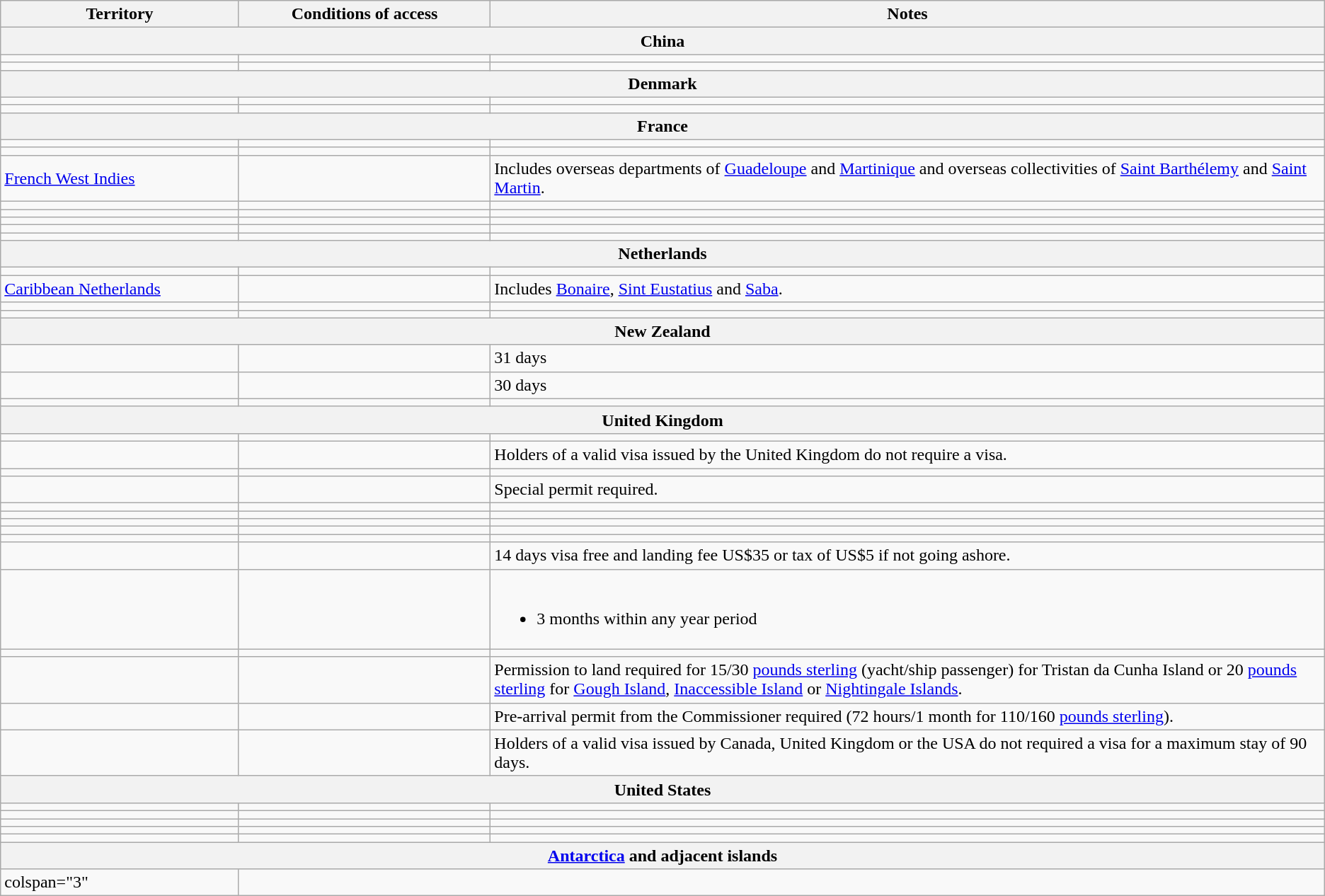<table class="wikitable" style="text-align: left; table-layout: fixed;">
<tr>
<th style="width:18%;">Territory</th>
<th style="width:19%;">Conditions of access</th>
<th>Notes</th>
</tr>
<tr>
<th colspan="3">China</th>
</tr>
<tr>
<td></td>
<td></td>
<td></td>
</tr>
<tr>
<td></td>
<td></td>
<td></td>
</tr>
<tr>
<th colspan="3">Denmark</th>
</tr>
<tr>
<td></td>
<td></td>
<td></td>
</tr>
<tr>
<td></td>
<td></td>
<td></td>
</tr>
<tr>
<th colspan="3">France</th>
</tr>
<tr>
<td></td>
<td></td>
<td></td>
</tr>
<tr>
<td></td>
<td></td>
<td></td>
</tr>
<tr>
<td> <a href='#'>French West Indies</a></td>
<td></td>
<td>Includes overseas departments of <a href='#'>Guadeloupe</a> and <a href='#'>Martinique</a> and overseas collectivities of <a href='#'>Saint Barthélemy</a> and <a href='#'>Saint Martin</a>.</td>
</tr>
<tr>
<td></td>
<td></td>
<td></td>
</tr>
<tr>
<td></td>
<td></td>
<td></td>
</tr>
<tr>
<td></td>
<td></td>
<td></td>
</tr>
<tr>
<td></td>
<td></td>
<td></td>
</tr>
<tr>
<td></td>
<td></td>
<td></td>
</tr>
<tr>
<th colspan="3">Netherlands</th>
</tr>
<tr>
<td></td>
<td></td>
<td></td>
</tr>
<tr>
<td> <a href='#'>Caribbean Netherlands</a></td>
<td></td>
<td>Includes <a href='#'>Bonaire</a>, <a href='#'>Sint Eustatius</a> and <a href='#'>Saba</a>.</td>
</tr>
<tr>
<td></td>
<td></td>
<td></td>
</tr>
<tr>
<td></td>
<td></td>
<td></td>
</tr>
<tr>
<th colspan="3">New Zealand</th>
</tr>
<tr>
<td></td>
<td></td>
<td>31 days</td>
</tr>
<tr>
<td></td>
<td></td>
<td>30 days</td>
</tr>
<tr>
<td></td>
<td></td>
<td></td>
</tr>
<tr>
<th colspan="3">United Kingdom</th>
</tr>
<tr>
<td></td>
<td></td>
<td></td>
</tr>
<tr>
<td></td>
<td></td>
<td>Holders of a valid visa issued by the United Kingdom do not require a visa.</td>
</tr>
<tr>
<td></td>
<td></td>
<td></td>
</tr>
<tr>
<td></td>
<td></td>
<td>Special permit required.</td>
</tr>
<tr>
<td></td>
<td></td>
<td></td>
</tr>
<tr>
<td></td>
<td></td>
<td></td>
</tr>
<tr>
<td></td>
<td></td>
<td></td>
</tr>
<tr>
<td></td>
<td></td>
<td></td>
</tr>
<tr>
<td></td>
<td></td>
<td></td>
</tr>
<tr>
<td></td>
<td></td>
<td>14 days visa free and landing fee US$35 or tax of US$5 if not going ashore.</td>
</tr>
<tr>
<td></td>
<td></td>
<td><br><ul><li>3 months within any year period</li></ul></td>
</tr>
<tr>
<td></td>
<td></td>
<td></td>
</tr>
<tr>
<td></td>
<td></td>
<td>Permission to land required for 15/30 <a href='#'>pounds sterling</a> (yacht/ship passenger) for Tristan da Cunha Island or 20 <a href='#'>pounds sterling</a> for <a href='#'>Gough Island</a>, <a href='#'>Inaccessible Island</a> or <a href='#'>Nightingale Islands</a>.</td>
</tr>
<tr>
<td></td>
<td></td>
<td>Pre-arrival permit from the Commissioner required (72 hours/1 month for 110/160 <a href='#'>pounds sterling</a>).</td>
</tr>
<tr>
<td></td>
<td></td>
<td>Holders of a valid visa issued by Canada, United Kingdom or the USA do not required a visa for a maximum stay of 90 days.</td>
</tr>
<tr>
<th colspan="3">United States</th>
</tr>
<tr>
<td></td>
<td></td>
<td></td>
</tr>
<tr>
<td></td>
<td></td>
<td></td>
</tr>
<tr>
<td></td>
<td></td>
<td></td>
</tr>
<tr>
<td></td>
<td></td>
<td></td>
</tr>
<tr>
<td></td>
<td></td>
<td></td>
</tr>
<tr>
<th colspan="3"><a href='#'>Antarctica</a> and adjacent islands</th>
</tr>
<tr>
<td>colspan="3" </td>
</tr>
</table>
